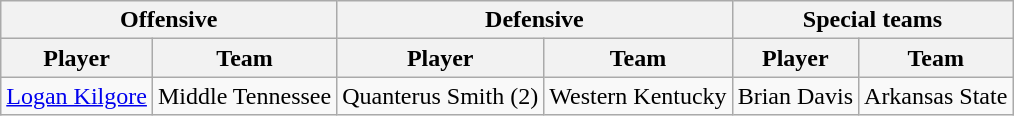<table class="wikitable">
<tr>
<th colspan="2">Offensive</th>
<th colspan="2">Defensive</th>
<th colspan="2">Special teams</th>
</tr>
<tr>
<th>Player</th>
<th>Team</th>
<th>Player</th>
<th>Team</th>
<th>Player</th>
<th>Team</th>
</tr>
<tr>
<td><a href='#'>Logan Kilgore</a></td>
<td>Middle Tennessee</td>
<td>Quanterus Smith (2)</td>
<td>Western Kentucky</td>
<td>Brian Davis</td>
<td>Arkansas State</td>
</tr>
</table>
